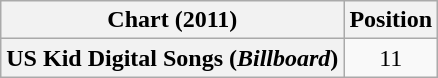<table class="wikitable plainrowheaders" style="text-align:center">
<tr>
<th>Chart (2011)</th>
<th>Position</th>
</tr>
<tr>
<th scope="row">US Kid Digital Songs (<em>Billboard</em>)</th>
<td>11</td>
</tr>
</table>
